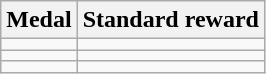<table class="wikitable">
<tr>
<th>Medal</th>
<th>Standard reward</th>
</tr>
<tr>
<td></td>
<td></td>
</tr>
<tr>
<td></td>
<td></td>
</tr>
<tr>
<td></td>
<td></td>
</tr>
</table>
